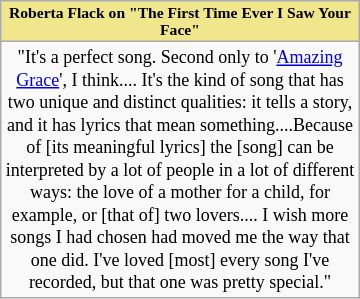<table class="wikitable floatleft" style="text-align: center; width: 240px">
<tr>
<th style="background: #F0E68C; font-size: 65%">Roberta Flack on <span>"The First Time Ever I Saw Your Face"</span></th>
</tr>
<tr>
<td style="font-size: 75%">"It's a perfect song. Second only to '<a href='#'>Amazing Grace</a>', I think.<span>...</span> It's the kind of song that has two unique and distinct qualities: it tells a story, and it has lyrics that mean something.<span>...</span>Because of [its meaningful lyrics] the [song] can be interpreted by a lot of people in a lot of different ways: the love of a mother for a child, for example, or [that of] two lovers.... I wish more songs I had chosen had moved me the way that one did. I've loved [most] every song I've recorded, but that one was pretty special."</td>
</tr>
</table>
